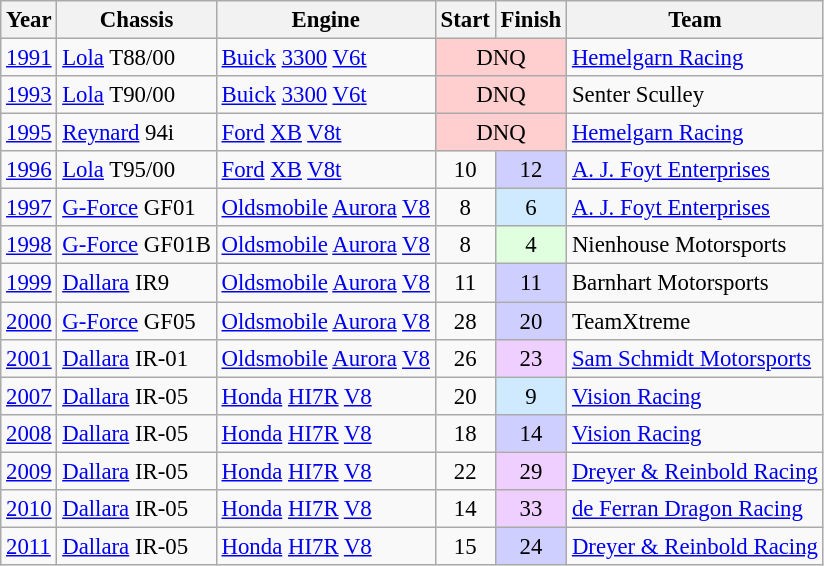<table class="wikitable" style="font-size: 95%;">
<tr>
<th>Year</th>
<th>Chassis</th>
<th>Engine</th>
<th>Start</th>
<th>Finish</th>
<th>Team</th>
</tr>
<tr>
<td><a href='#'>1991</a></td>
<td><a href='#'>Lola</a> T88/00</td>
<td><a href='#'>Buick</a> <a href='#'>3300</a> <a href='#'>V6</a><a href='#'>t</a></td>
<td colspan=2 style="background:#FFCFCF;" align=center>DNQ</td>
<td><a href='#'>Hemelgarn Racing</a></td>
</tr>
<tr>
<td><a href='#'>1993</a></td>
<td><a href='#'>Lola</a> T90/00</td>
<td><a href='#'>Buick</a> <a href='#'>3300</a> <a href='#'>V6</a><a href='#'>t</a></td>
<td colspan=2 style="background:#FFCFCF;" align=center>DNQ</td>
<td>Senter Sculley</td>
</tr>
<tr>
<td><a href='#'>1995</a></td>
<td><a href='#'>Reynard</a> 94i</td>
<td><a href='#'>Ford</a> <a href='#'>XB</a> <a href='#'>V8</a><a href='#'>t</a></td>
<td colspan=2 style="background:#FFCFCF;" align=center>DNQ</td>
<td><a href='#'>Hemelgarn Racing</a></td>
</tr>
<tr>
<td><a href='#'>1996</a></td>
<td><a href='#'>Lola</a> T95/00</td>
<td><a href='#'>Ford</a> <a href='#'>XB</a> <a href='#'>V8</a><a href='#'>t</a></td>
<td align=center>10</td>
<td align=center style="background:#CFCFFF;">12</td>
<td><a href='#'>A. J. Foyt Enterprises</a></td>
</tr>
<tr>
<td><a href='#'>1997</a></td>
<td><a href='#'>G-Force</a> GF01</td>
<td><a href='#'>Oldsmobile</a> <a href='#'>Aurora</a> <a href='#'>V8</a></td>
<td align=center>8</td>
<td align=center style="background:#CFEAFF;">6</td>
<td><a href='#'>A. J. Foyt Enterprises</a></td>
</tr>
<tr>
<td><a href='#'>1998</a></td>
<td><a href='#'>G-Force</a> GF01B</td>
<td><a href='#'>Oldsmobile</a> <a href='#'>Aurora</a> <a href='#'>V8</a></td>
<td align=center>8</td>
<td align=center style="background:#DFFFDF;">4</td>
<td>Nienhouse Motorsports</td>
</tr>
<tr>
<td><a href='#'>1999</a></td>
<td><a href='#'>Dallara</a> IR9</td>
<td><a href='#'>Oldsmobile</a> <a href='#'>Aurora</a> <a href='#'>V8</a></td>
<td align=center>11</td>
<td align=center style="background:#CFCFFF;">11</td>
<td>Barnhart Motorsports</td>
</tr>
<tr>
<td><a href='#'>2000</a></td>
<td><a href='#'>G-Force</a> GF05</td>
<td><a href='#'>Oldsmobile</a> <a href='#'>Aurora</a> <a href='#'>V8</a></td>
<td align=center>28</td>
<td align=center style="background:#CFCFFF;">20</td>
<td>TeamXtreme</td>
</tr>
<tr>
<td><a href='#'>2001</a></td>
<td><a href='#'>Dallara</a> IR-01</td>
<td><a href='#'>Oldsmobile</a> <a href='#'>Aurora</a> <a href='#'>V8</a></td>
<td align=center>26</td>
<td align=center style="background:#EFCFFF;">23</td>
<td><a href='#'>Sam Schmidt Motorsports</a></td>
</tr>
<tr>
<td><a href='#'>2007</a></td>
<td><a href='#'>Dallara</a> IR-05</td>
<td><a href='#'>Honda</a> <a href='#'>HI7R</a> <a href='#'>V8</a></td>
<td align=center>20</td>
<td align=center style="background:#CFEAFF;">9</td>
<td><a href='#'>Vision Racing</a></td>
</tr>
<tr>
<td><a href='#'>2008</a></td>
<td><a href='#'>Dallara</a> IR-05</td>
<td><a href='#'>Honda</a> <a href='#'>HI7R</a> <a href='#'>V8</a></td>
<td align=center>18</td>
<td align=center style="background:#CFCFFF;">14</td>
<td><a href='#'>Vision Racing</a></td>
</tr>
<tr>
<td><a href='#'>2009</a></td>
<td><a href='#'>Dallara</a> IR-05</td>
<td><a href='#'>Honda</a> <a href='#'>HI7R</a> <a href='#'>V8</a></td>
<td align=center>22</td>
<td align=center style="background:#EFCFFF;">29</td>
<td><a href='#'>Dreyer & Reinbold Racing</a></td>
</tr>
<tr>
<td><a href='#'>2010</a></td>
<td><a href='#'>Dallara</a> IR-05</td>
<td><a href='#'>Honda</a> <a href='#'>HI7R</a> <a href='#'>V8</a></td>
<td align=center>14</td>
<td align=center style="background:#EFCFFF;">33</td>
<td><a href='#'>de Ferran Dragon Racing</a></td>
</tr>
<tr>
<td><a href='#'>2011</a></td>
<td><a href='#'>Dallara</a> IR-05</td>
<td><a href='#'>Honda</a> <a href='#'>HI7R</a> <a href='#'>V8</a></td>
<td align=center>15</td>
<td align=center style="background:#CFCFFF;">24</td>
<td><a href='#'>Dreyer & Reinbold Racing</a></td>
</tr>
</table>
